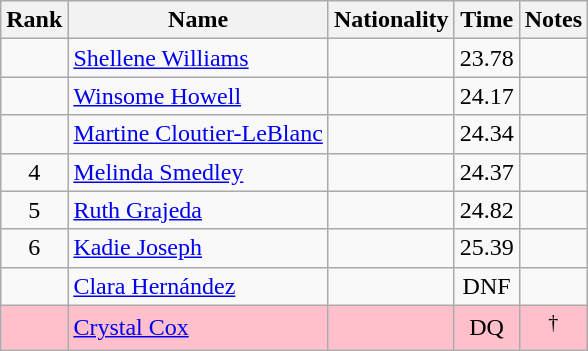<table class="wikitable sortable" style="text-align:center">
<tr>
<th>Rank</th>
<th>Name</th>
<th>Nationality</th>
<th>Time</th>
<th>Notes</th>
</tr>
<tr>
<td align=center></td>
<td align=left><a href='#'>Shellene Williams</a></td>
<td align=left></td>
<td>23.78</td>
<td></td>
</tr>
<tr>
<td align=center></td>
<td align=left><a href='#'>Winsome Howell</a></td>
<td align=left></td>
<td>24.17</td>
<td></td>
</tr>
<tr>
<td align=center></td>
<td align=left><a href='#'>Martine Cloutier-LeBlanc</a></td>
<td align=left></td>
<td>24.34</td>
<td></td>
</tr>
<tr>
<td align=center>4</td>
<td align=left><a href='#'>Melinda Smedley</a></td>
<td align=left></td>
<td>24.37</td>
<td></td>
</tr>
<tr>
<td align=center>5</td>
<td align=left><a href='#'>Ruth Grajeda</a></td>
<td align=left></td>
<td>24.82</td>
<td></td>
</tr>
<tr>
<td align=center>6</td>
<td align=left><a href='#'>Kadie Joseph</a></td>
<td align=left></td>
<td>25.39</td>
<td></td>
</tr>
<tr>
<td align=center></td>
<td align=left><a href='#'>Clara Hernández</a></td>
<td align=left></td>
<td>DNF</td>
<td></td>
</tr>
<tr bgcolor=pink>
<td align=center></td>
<td align=left><a href='#'>Crystal Cox</a></td>
<td align=left></td>
<td>DQ</td>
<td><sup>†</sup></td>
</tr>
</table>
